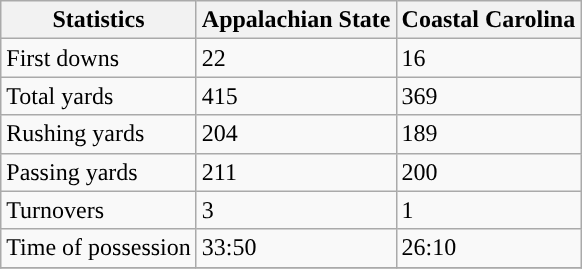<table class="wikitable">
<tr>
<th>Statistics</th>
<th>Appalachian State</th>
<th>Coastal Carolina</th>
</tr>
<tr>
<td>First downs</td>
<td>22</td>
<td>16</td>
</tr>
<tr>
<td>Total yards</td>
<td>415</td>
<td>369</td>
</tr>
<tr>
<td>Rushing yards</td>
<td>204</td>
<td>189</td>
</tr>
<tr>
<td>Passing yards</td>
<td>211</td>
<td>200</td>
</tr>
<tr>
<td>Turnovers</td>
<td>3</td>
<td>1</td>
</tr>
<tr>
<td>Time of possession</td>
<td>33:50</td>
<td>26:10</td>
</tr>
<tr>
</tr>
</table>
